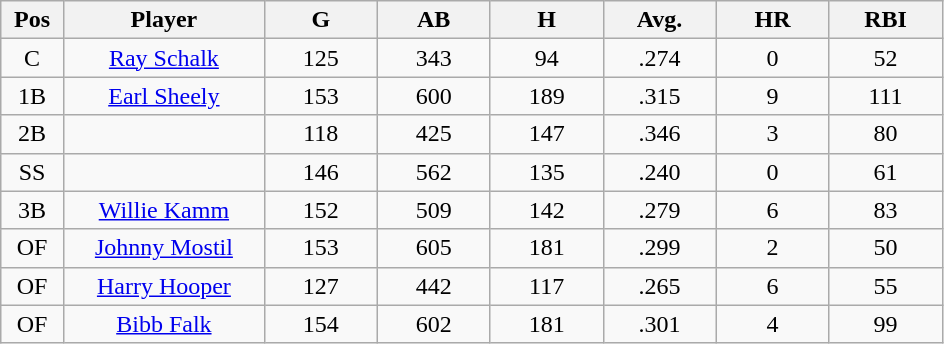<table class="wikitable sortable">
<tr>
<th bgcolor="#DDDDFF" width="5%">Pos</th>
<th bgcolor="#DDDDFF" width="16%">Player</th>
<th bgcolor="#DDDDFF" width="9%">G</th>
<th bgcolor="#DDDDFF" width="9%">AB</th>
<th bgcolor="#DDDDFF" width="9%">H</th>
<th bgcolor="#DDDDFF" width="9%">Avg.</th>
<th bgcolor="#DDDDFF" width="9%">HR</th>
<th bgcolor="#DDDDFF" width="9%">RBI</th>
</tr>
<tr align="center">
<td>C</td>
<td><a href='#'>Ray Schalk</a></td>
<td>125</td>
<td>343</td>
<td>94</td>
<td>.274</td>
<td>0</td>
<td>52</td>
</tr>
<tr align=center>
<td>1B</td>
<td><a href='#'>Earl Sheely</a></td>
<td>153</td>
<td>600</td>
<td>189</td>
<td>.315</td>
<td>9</td>
<td>111</td>
</tr>
<tr align=center>
<td>2B</td>
<td></td>
<td>118</td>
<td>425</td>
<td>147</td>
<td>.346</td>
<td>3</td>
<td>80</td>
</tr>
<tr align="center">
<td>SS</td>
<td></td>
<td>146</td>
<td>562</td>
<td>135</td>
<td>.240</td>
<td>0</td>
<td>61</td>
</tr>
<tr align="center">
<td>3B</td>
<td><a href='#'>Willie Kamm</a></td>
<td>152</td>
<td>509</td>
<td>142</td>
<td>.279</td>
<td>6</td>
<td>83</td>
</tr>
<tr align=center>
<td>OF</td>
<td><a href='#'>Johnny Mostil</a></td>
<td>153</td>
<td>605</td>
<td>181</td>
<td>.299</td>
<td>2</td>
<td>50</td>
</tr>
<tr align=center>
<td>OF</td>
<td><a href='#'>Harry Hooper</a></td>
<td>127</td>
<td>442</td>
<td>117</td>
<td>.265</td>
<td>6</td>
<td>55</td>
</tr>
<tr align=center>
<td>OF</td>
<td><a href='#'>Bibb Falk</a></td>
<td>154</td>
<td>602</td>
<td>181</td>
<td>.301</td>
<td>4</td>
<td>99</td>
</tr>
</table>
